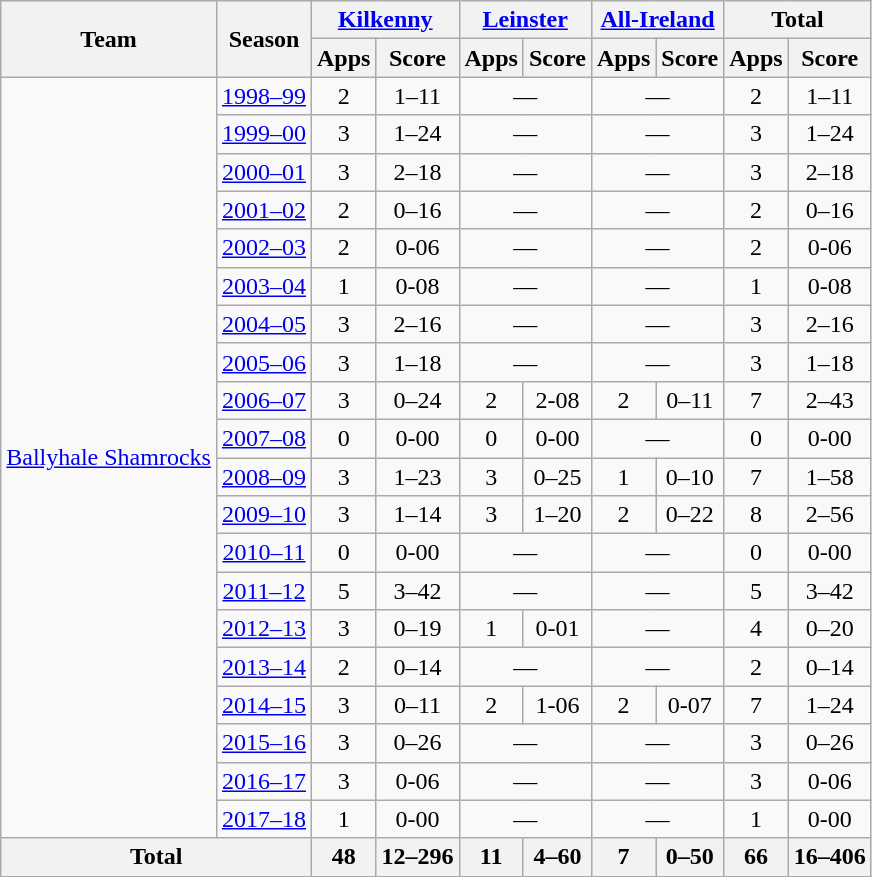<table class="wikitable" style="text-align:center">
<tr>
<th rowspan="2">Team</th>
<th rowspan="2">Season</th>
<th colspan="2"><a href='#'>Kilkenny</a></th>
<th colspan="2"><a href='#'>Leinster</a></th>
<th colspan="2"><a href='#'>All-Ireland</a></th>
<th colspan="2">Total</th>
</tr>
<tr>
<th>Apps</th>
<th>Score</th>
<th>Apps</th>
<th>Score</th>
<th>Apps</th>
<th>Score</th>
<th>Apps</th>
<th>Score</th>
</tr>
<tr>
<td rowspan="20"><a href='#'>Ballyhale Shamrocks</a></td>
<td><a href='#'>1998–99</a></td>
<td>2</td>
<td>1–11</td>
<td colspan=2>—</td>
<td colspan=2>—</td>
<td>2</td>
<td>1–11</td>
</tr>
<tr>
<td><a href='#'>1999–00</a></td>
<td>3</td>
<td>1–24</td>
<td colspan=2>—</td>
<td colspan=2>—</td>
<td>3</td>
<td>1–24</td>
</tr>
<tr>
<td><a href='#'>2000–01</a></td>
<td>3</td>
<td>2–18</td>
<td colspan=2>—</td>
<td colspan=2>—</td>
<td>3</td>
<td>2–18</td>
</tr>
<tr>
<td><a href='#'>2001–02</a></td>
<td>2</td>
<td>0–16</td>
<td colspan=2>—</td>
<td colspan=2>—</td>
<td>2</td>
<td>0–16</td>
</tr>
<tr>
<td><a href='#'>2002–03</a></td>
<td>2</td>
<td>0-06</td>
<td colspan=2>—</td>
<td colspan=2>—</td>
<td>2</td>
<td>0-06</td>
</tr>
<tr>
<td><a href='#'>2003–04</a></td>
<td>1</td>
<td>0-08</td>
<td colspan=2>—</td>
<td colspan=2>—</td>
<td>1</td>
<td>0-08</td>
</tr>
<tr>
<td><a href='#'>2004–05</a></td>
<td>3</td>
<td>2–16</td>
<td colspan=2>—</td>
<td colspan=2>—</td>
<td>3</td>
<td>2–16</td>
</tr>
<tr>
<td><a href='#'>2005–06</a></td>
<td>3</td>
<td>1–18</td>
<td colspan=2>—</td>
<td colspan=2>—</td>
<td>3</td>
<td>1–18</td>
</tr>
<tr>
<td><a href='#'>2006–07</a></td>
<td>3</td>
<td>0–24</td>
<td>2</td>
<td>2-08</td>
<td>2</td>
<td>0–11</td>
<td>7</td>
<td>2–43</td>
</tr>
<tr>
<td><a href='#'>2007–08</a></td>
<td>0</td>
<td>0-00</td>
<td>0</td>
<td>0-00</td>
<td colspan=2>—</td>
<td>0</td>
<td>0-00</td>
</tr>
<tr>
<td><a href='#'>2008–09</a></td>
<td>3</td>
<td>1–23</td>
<td>3</td>
<td>0–25</td>
<td>1</td>
<td>0–10</td>
<td>7</td>
<td>1–58</td>
</tr>
<tr>
<td><a href='#'>2009–10</a></td>
<td>3</td>
<td>1–14</td>
<td>3</td>
<td>1–20</td>
<td>2</td>
<td>0–22</td>
<td>8</td>
<td>2–56</td>
</tr>
<tr>
<td><a href='#'>2010–11</a></td>
<td>0</td>
<td>0-00</td>
<td colspan=2>—</td>
<td colspan=2>—</td>
<td>0</td>
<td>0-00</td>
</tr>
<tr>
<td><a href='#'>2011–12</a></td>
<td>5</td>
<td>3–42</td>
<td colspan=2>—</td>
<td colspan=2>—</td>
<td>5</td>
<td>3–42</td>
</tr>
<tr>
<td><a href='#'>2012–13</a></td>
<td>3</td>
<td>0–19</td>
<td>1</td>
<td>0-01</td>
<td colspan=2>—</td>
<td>4</td>
<td>0–20</td>
</tr>
<tr>
<td><a href='#'>2013–14</a></td>
<td>2</td>
<td>0–14</td>
<td colspan=2>—</td>
<td colspan=2>—</td>
<td>2</td>
<td>0–14</td>
</tr>
<tr>
<td><a href='#'>2014–15</a></td>
<td>3</td>
<td>0–11</td>
<td>2</td>
<td>1-06</td>
<td>2</td>
<td>0-07</td>
<td>7</td>
<td>1–24</td>
</tr>
<tr>
<td><a href='#'>2015–16</a></td>
<td>3</td>
<td>0–26</td>
<td colspan=2>—</td>
<td colspan=2>—</td>
<td>3</td>
<td>0–26</td>
</tr>
<tr>
<td><a href='#'>2016–17</a></td>
<td>3</td>
<td>0-06</td>
<td colspan=2>—</td>
<td colspan=2>—</td>
<td>3</td>
<td>0-06</td>
</tr>
<tr>
<td><a href='#'>2017–18</a></td>
<td>1</td>
<td>0-00</td>
<td colspan=2>—</td>
<td colspan=2>—</td>
<td>1</td>
<td>0-00</td>
</tr>
<tr>
<th colspan="2">Total</th>
<th>48</th>
<th>12–296</th>
<th>11</th>
<th>4–60</th>
<th>7</th>
<th>0–50</th>
<th>66</th>
<th>16–406</th>
</tr>
</table>
